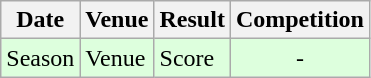<table class="wikitable">
<tr>
<th>Date</th>
<th>Venue</th>
<th>Result</th>
<th>Competition</th>
</tr>
<tr style="background: #ddffdd;">
<td>Season</td>
<td>Venue</td>
<td>Score</td>
<td align="center">-</td>
</tr>
</table>
